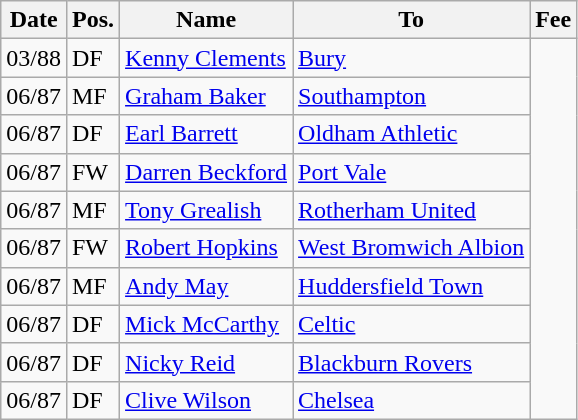<table class="wikitable">
<tr>
<th>Date</th>
<th>Pos.</th>
<th>Name</th>
<th>To</th>
<th>Fee</th>
</tr>
<tr>
<td>03/88</td>
<td>DF</td>
<td> <a href='#'>Kenny Clements</a></td>
<td> <a href='#'>Bury</a></td>
</tr>
<tr>
<td>06/87</td>
<td>MF</td>
<td> <a href='#'>Graham Baker</a></td>
<td> <a href='#'>Southampton</a></td>
</tr>
<tr>
<td>06/87</td>
<td>DF</td>
<td> <a href='#'>Earl Barrett</a></td>
<td> <a href='#'>Oldham Athletic</a></td>
</tr>
<tr>
<td>06/87</td>
<td>FW</td>
<td> <a href='#'>Darren Beckford</a></td>
<td> <a href='#'>Port Vale</a></td>
</tr>
<tr>
<td>06/87</td>
<td>MF</td>
<td> <a href='#'>Tony Grealish</a></td>
<td> <a href='#'>Rotherham United</a></td>
</tr>
<tr>
<td>06/87</td>
<td>FW</td>
<td> <a href='#'>Robert Hopkins</a></td>
<td> <a href='#'>West Bromwich Albion</a></td>
</tr>
<tr>
<td>06/87</td>
<td>MF</td>
<td> <a href='#'>Andy May</a></td>
<td> <a href='#'>Huddersfield Town</a></td>
</tr>
<tr>
<td>06/87</td>
<td>DF</td>
<td> <a href='#'>Mick McCarthy</a></td>
<td> <a href='#'>Celtic</a></td>
</tr>
<tr>
<td>06/87</td>
<td>DF</td>
<td> <a href='#'>Nicky Reid</a></td>
<td> <a href='#'>Blackburn Rovers</a></td>
</tr>
<tr>
<td>06/87</td>
<td>DF</td>
<td> <a href='#'>Clive Wilson</a></td>
<td> <a href='#'>Chelsea</a></td>
</tr>
</table>
